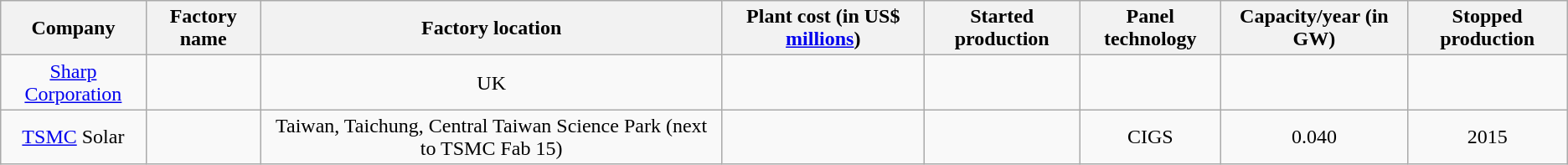<table class="wikitable sortable" style="text-align:center">
<tr>
<th>Company</th>
<th>Factory name</th>
<th>Factory location</th>
<th data-sort-type="number">Plant cost (in US$ <a href='#'>millions</a>)</th>
<th data-sort-type="number">Started production</th>
<th data-sort-type="number">Panel technology</th>
<th data-sort-type="number">Capacity/year (in GW)</th>
<th data-sort-type="number">Stopped production</th>
</tr>
<tr>
<td><a href='#'>Sharp Corporation</a></td>
<td></td>
<td>UK</td>
<td></td>
<td></td>
<td></td>
<td></td>
<td></td>
</tr>
<tr>
<td><a href='#'>TSMC</a> Solar</td>
<td></td>
<td>Taiwan, Taichung, Central Taiwan Science Park  (next to TSMC Fab 15)</td>
<td></td>
<td></td>
<td>CIGS</td>
<td>0.040</td>
<td>2015</td>
</tr>
</table>
